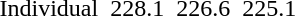<table>
<tr>
<td>Individual <br></td>
<td></td>
<td>228.1</td>
<td></td>
<td>226.6</td>
<td></td>
<td>225.1</td>
</tr>
</table>
